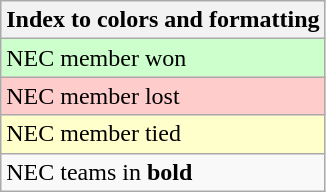<table class="wikitable">
<tr>
<th>Index to colors and formatting</th>
</tr>
<tr style="background:#cfc;">
<td>NEC member won</td>
</tr>
<tr style="background:#fcc;">
<td>NEC member lost</td>
</tr>
<tr style="background:#ffc;">
<td>NEC member tied</td>
</tr>
<tr>
<td>NEC teams in <strong>bold</strong></td>
</tr>
</table>
